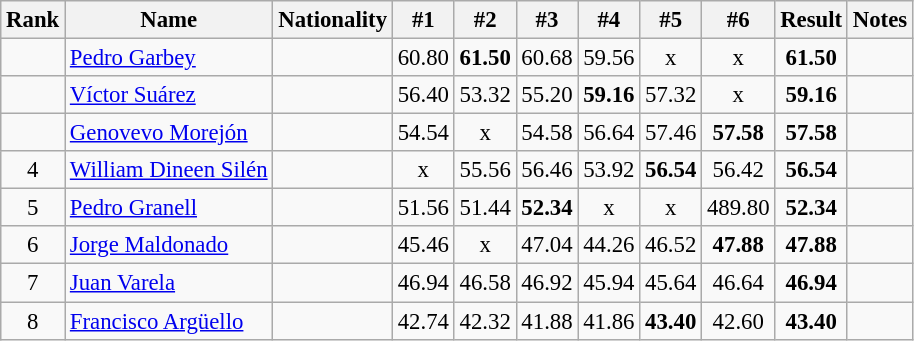<table class="wikitable sortable" style="text-align:center;font-size:95%">
<tr>
<th>Rank</th>
<th>Name</th>
<th>Nationality</th>
<th>#1</th>
<th>#2</th>
<th>#3</th>
<th>#4</th>
<th>#5</th>
<th>#6</th>
<th>Result</th>
<th>Notes</th>
</tr>
<tr>
<td></td>
<td align=left><a href='#'>Pedro Garbey</a></td>
<td align=left></td>
<td>60.80</td>
<td><strong>61.50</strong></td>
<td>60.68</td>
<td>59.56</td>
<td>x</td>
<td>x</td>
<td><strong>61.50</strong></td>
<td></td>
</tr>
<tr>
<td></td>
<td align=left><a href='#'>Víctor Suárez</a></td>
<td align=left></td>
<td>56.40</td>
<td>53.32</td>
<td>55.20</td>
<td><strong>59.16</strong></td>
<td>57.32</td>
<td>x</td>
<td><strong>59.16</strong></td>
<td></td>
</tr>
<tr>
<td></td>
<td align=left><a href='#'>Genovevo Morejón</a></td>
<td align=left></td>
<td>54.54</td>
<td>x</td>
<td>54.58</td>
<td>56.64</td>
<td>57.46</td>
<td><strong>57.58</strong></td>
<td><strong>57.58</strong></td>
<td></td>
</tr>
<tr>
<td>4</td>
<td align=left><a href='#'>William Dineen Silén</a></td>
<td align=left></td>
<td>x</td>
<td>55.56</td>
<td>56.46</td>
<td>53.92</td>
<td><strong>56.54</strong></td>
<td>56.42</td>
<td><strong>56.54</strong></td>
<td></td>
</tr>
<tr>
<td>5</td>
<td align=left><a href='#'>Pedro Granell</a></td>
<td align=left></td>
<td>51.56</td>
<td>51.44</td>
<td><strong>52.34</strong></td>
<td>x</td>
<td>x</td>
<td>489.80</td>
<td><strong>52.34</strong></td>
<td></td>
</tr>
<tr>
<td>6</td>
<td align=left><a href='#'>Jorge Maldonado</a></td>
<td align=left></td>
<td>45.46</td>
<td>x</td>
<td>47.04</td>
<td>44.26</td>
<td>46.52</td>
<td><strong>47.88</strong></td>
<td><strong>47.88</strong></td>
<td></td>
</tr>
<tr>
<td>7</td>
<td align=left><a href='#'>Juan Varela</a></td>
<td align=left></td>
<td>46.94</td>
<td>46.58</td>
<td>46.92</td>
<td>45.94</td>
<td>45.64</td>
<td>46.64</td>
<td><strong>46.94</strong></td>
<td></td>
</tr>
<tr>
<td>8</td>
<td align=left><a href='#'>Francisco Argüello</a></td>
<td align=left></td>
<td>42.74</td>
<td>42.32</td>
<td>41.88</td>
<td>41.86</td>
<td><strong>43.40</strong></td>
<td>42.60</td>
<td><strong>43.40</strong></td>
<td></td>
</tr>
</table>
